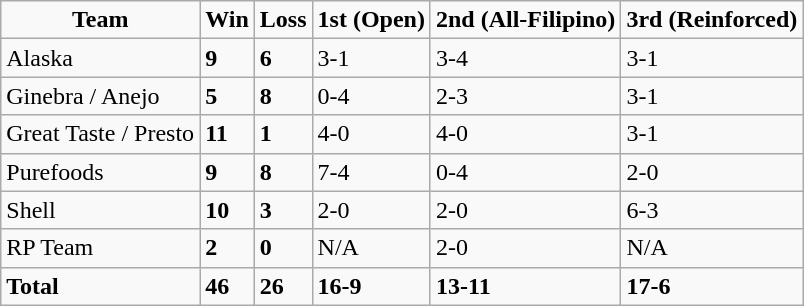<table class=wikitable sortable>
<tr align=center>
<td><strong>Team</strong></td>
<td><strong>Win</strong></td>
<td><strong>Loss</strong></td>
<td><strong>1st (Open)</strong></td>
<td><strong>2nd (All-Filipino)</strong></td>
<td><strong>3rd (Reinforced)</strong></td>
</tr>
<tr>
<td>Alaska</td>
<td><strong>9</strong></td>
<td><strong>6</strong></td>
<td>3-1</td>
<td>3-4</td>
<td>3-1</td>
</tr>
<tr>
<td>Ginebra / Anejo</td>
<td><strong>5</strong></td>
<td><strong>8</strong></td>
<td>0-4</td>
<td>2-3</td>
<td>3-1</td>
</tr>
<tr>
<td>Great Taste / Presto</td>
<td><strong>11</strong></td>
<td><strong>1</strong></td>
<td>4-0</td>
<td>4-0</td>
<td>3-1</td>
</tr>
<tr>
<td>Purefoods</td>
<td><strong>9</strong></td>
<td><strong>8</strong></td>
<td>7-4</td>
<td>0-4</td>
<td>2-0</td>
</tr>
<tr>
<td>Shell</td>
<td><strong>10</strong></td>
<td><strong>3</strong></td>
<td>2-0</td>
<td>2-0</td>
<td>6-3</td>
</tr>
<tr>
<td>RP Team</td>
<td><strong>2</strong></td>
<td><strong>0</strong></td>
<td>N/A</td>
<td>2-0</td>
<td>N/A</td>
</tr>
<tr>
<td><strong>Total</strong></td>
<td><strong>46</strong></td>
<td><strong>26</strong></td>
<td><strong>16-9</strong></td>
<td><strong>13-11</strong></td>
<td><strong>17-6</strong></td>
</tr>
</table>
